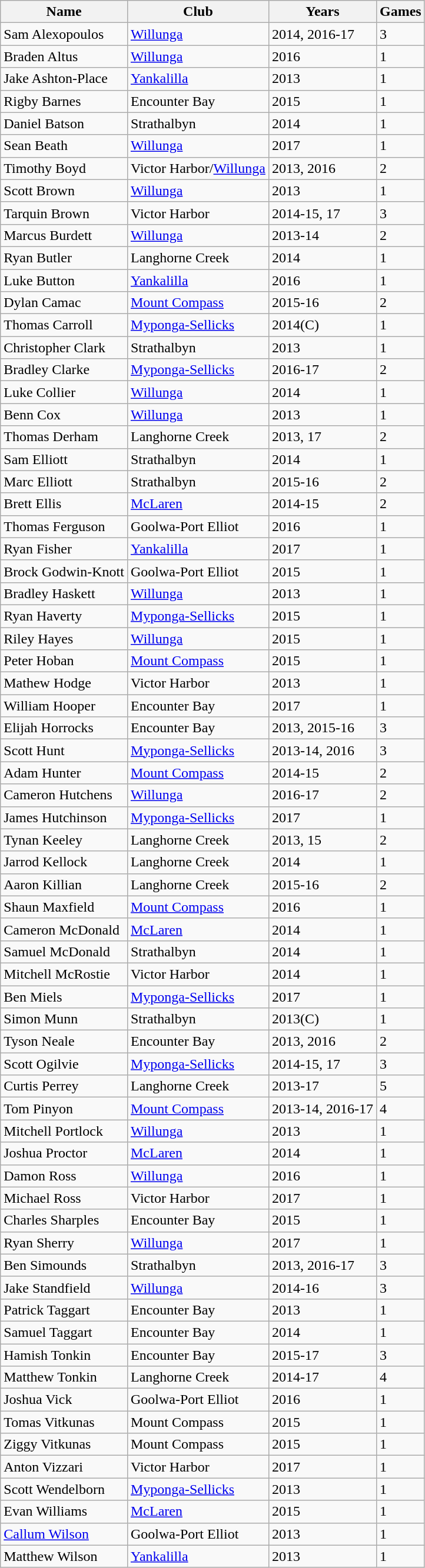<table class="wikitable">
<tr>
<th>Name</th>
<th>Club</th>
<th>Years</th>
<th>Games</th>
</tr>
<tr>
<td>Sam Alexopoulos</td>
<td><a href='#'>Willunga</a></td>
<td>2014, 2016-17</td>
<td>3</td>
</tr>
<tr>
<td>Braden Altus</td>
<td><a href='#'>Willunga</a></td>
<td>2016</td>
<td>1</td>
</tr>
<tr>
<td>Jake Ashton-Place</td>
<td><a href='#'>Yankalilla</a></td>
<td>2013</td>
<td>1</td>
</tr>
<tr>
<td>Rigby Barnes</td>
<td>Encounter Bay</td>
<td>2015</td>
<td>1</td>
</tr>
<tr>
<td>Daniel Batson</td>
<td>Strathalbyn</td>
<td>2014</td>
<td>1</td>
</tr>
<tr>
<td>Sean Beath</td>
<td><a href='#'>Willunga</a></td>
<td>2017</td>
<td>1</td>
</tr>
<tr>
<td>Timothy Boyd</td>
<td>Victor Harbor/<a href='#'>Willunga</a></td>
<td>2013, 2016</td>
<td>2</td>
</tr>
<tr>
<td>Scott Brown</td>
<td><a href='#'>Willunga</a></td>
<td>2013</td>
<td>1</td>
</tr>
<tr>
<td>Tarquin Brown</td>
<td>Victor Harbor</td>
<td>2014-15, 17</td>
<td>3</td>
</tr>
<tr>
<td>Marcus Burdett</td>
<td><a href='#'>Willunga</a></td>
<td>2013-14</td>
<td>2</td>
</tr>
<tr>
<td>Ryan Butler</td>
<td>Langhorne Creek</td>
<td>2014</td>
<td>1</td>
</tr>
<tr>
<td>Luke Button</td>
<td><a href='#'>Yankalilla</a></td>
<td>2016</td>
<td>1</td>
</tr>
<tr>
<td>Dylan Camac</td>
<td><a href='#'>Mount Compass</a></td>
<td>2015-16</td>
<td>2</td>
</tr>
<tr>
<td>Thomas Carroll</td>
<td><a href='#'>Myponga-Sellicks</a></td>
<td>2014(C)</td>
<td>1</td>
</tr>
<tr>
<td>Christopher Clark</td>
<td>Strathalbyn</td>
<td>2013</td>
<td>1</td>
</tr>
<tr>
<td>Bradley Clarke</td>
<td><a href='#'>Myponga-Sellicks</a></td>
<td>2016-17</td>
<td>2</td>
</tr>
<tr>
<td>Luke Collier</td>
<td><a href='#'>Willunga</a></td>
<td>2014</td>
<td>1</td>
</tr>
<tr>
<td>Benn Cox</td>
<td><a href='#'>Willunga</a></td>
<td>2013</td>
<td>1</td>
</tr>
<tr>
<td>Thomas Derham</td>
<td>Langhorne Creek</td>
<td>2013, 17</td>
<td>2</td>
</tr>
<tr>
<td>Sam Elliott</td>
<td>Strathalbyn</td>
<td>2014</td>
<td>1</td>
</tr>
<tr>
<td>Marc Elliott</td>
<td>Strathalbyn</td>
<td>2015-16</td>
<td>2</td>
</tr>
<tr>
<td>Brett Ellis</td>
<td><a href='#'>McLaren</a></td>
<td>2014-15</td>
<td>2</td>
</tr>
<tr>
<td>Thomas Ferguson</td>
<td>Goolwa-Port Elliot</td>
<td>2016</td>
<td>1</td>
</tr>
<tr>
<td>Ryan Fisher</td>
<td><a href='#'>Yankalilla</a></td>
<td>2017</td>
<td>1</td>
</tr>
<tr>
<td>Brock Godwin-Knott</td>
<td>Goolwa-Port Elliot</td>
<td>2015</td>
<td>1</td>
</tr>
<tr>
<td>Bradley Haskett</td>
<td><a href='#'>Willunga</a></td>
<td>2013</td>
<td>1</td>
</tr>
<tr>
<td>Ryan Haverty</td>
<td><a href='#'>Myponga-Sellicks</a></td>
<td>2015</td>
<td>1</td>
</tr>
<tr>
<td>Riley Hayes</td>
<td><a href='#'>Willunga</a></td>
<td>2015</td>
<td>1</td>
</tr>
<tr>
<td>Peter Hoban</td>
<td><a href='#'>Mount Compass</a></td>
<td>2015</td>
<td>1</td>
</tr>
<tr>
<td>Mathew Hodge</td>
<td>Victor Harbor</td>
<td>2013</td>
<td>1</td>
</tr>
<tr>
<td>William Hooper</td>
<td>Encounter Bay</td>
<td>2017</td>
<td>1</td>
</tr>
<tr>
<td>Elijah Horrocks</td>
<td>Encounter Bay</td>
<td>2013, 2015-16</td>
<td>3</td>
</tr>
<tr>
<td>Scott Hunt</td>
<td><a href='#'>Myponga-Sellicks</a></td>
<td>2013-14, 2016</td>
<td>3</td>
</tr>
<tr>
<td>Adam Hunter</td>
<td><a href='#'>Mount Compass</a></td>
<td>2014-15</td>
<td>2</td>
</tr>
<tr>
<td>Cameron Hutchens</td>
<td><a href='#'>Willunga</a></td>
<td>2016-17</td>
<td>2</td>
</tr>
<tr>
<td>James Hutchinson</td>
<td><a href='#'>Myponga-Sellicks</a></td>
<td>2017</td>
<td>1</td>
</tr>
<tr>
<td>Tynan Keeley</td>
<td>Langhorne Creek</td>
<td>2013, 15</td>
<td>2</td>
</tr>
<tr>
<td>Jarrod Kellock</td>
<td>Langhorne Creek</td>
<td>2014</td>
<td>1</td>
</tr>
<tr>
<td>Aaron Killian</td>
<td>Langhorne Creek</td>
<td>2015-16</td>
<td>2</td>
</tr>
<tr>
<td>Shaun Maxfield</td>
<td><a href='#'>Mount Compass</a></td>
<td>2016</td>
<td>1</td>
</tr>
<tr>
<td>Cameron McDonald</td>
<td><a href='#'>McLaren</a></td>
<td>2014</td>
<td>1</td>
</tr>
<tr>
<td>Samuel McDonald</td>
<td>Strathalbyn</td>
<td>2014</td>
<td>1</td>
</tr>
<tr>
<td>Mitchell McRostie</td>
<td>Victor Harbor</td>
<td>2014</td>
<td>1</td>
</tr>
<tr>
<td>Ben Miels</td>
<td><a href='#'>Myponga-Sellicks</a></td>
<td>2017</td>
<td>1</td>
</tr>
<tr>
<td>Simon Munn</td>
<td>Strathalbyn</td>
<td>2013(C)</td>
<td>1</td>
</tr>
<tr>
<td>Tyson Neale</td>
<td>Encounter Bay</td>
<td>2013, 2016</td>
<td>2</td>
</tr>
<tr>
<td>Scott Ogilvie</td>
<td><a href='#'>Myponga-Sellicks</a></td>
<td>2014-15, 17</td>
<td>3</td>
</tr>
<tr>
<td>Curtis Perrey</td>
<td>Langhorne Creek</td>
<td>2013-17</td>
<td>5</td>
</tr>
<tr>
<td>Tom Pinyon</td>
<td><a href='#'>Mount Compass</a></td>
<td>2013-14, 2016-17</td>
<td>4</td>
</tr>
<tr>
<td>Mitchell Portlock</td>
<td><a href='#'>Willunga</a></td>
<td>2013</td>
<td>1</td>
</tr>
<tr>
<td>Joshua Proctor</td>
<td><a href='#'>McLaren</a></td>
<td>2014</td>
<td>1</td>
</tr>
<tr>
<td>Damon Ross</td>
<td><a href='#'>Willunga</a></td>
<td>2016</td>
<td>1</td>
</tr>
<tr>
<td>Michael Ross</td>
<td>Victor Harbor</td>
<td>2017</td>
<td>1</td>
</tr>
<tr>
<td>Charles Sharples</td>
<td>Encounter Bay</td>
<td>2015</td>
<td>1</td>
</tr>
<tr>
<td>Ryan Sherry</td>
<td><a href='#'>Willunga</a></td>
<td>2017</td>
<td>1</td>
</tr>
<tr>
<td>Ben Simounds</td>
<td>Strathalbyn</td>
<td>2013, 2016-17</td>
<td>3</td>
</tr>
<tr>
<td>Jake Standfield</td>
<td><a href='#'>Willunga</a></td>
<td>2014-16</td>
<td>3</td>
</tr>
<tr>
<td>Patrick Taggart</td>
<td>Encounter Bay</td>
<td>2013</td>
<td>1</td>
</tr>
<tr>
<td>Samuel Taggart</td>
<td>Encounter Bay</td>
<td>2014</td>
<td>1</td>
</tr>
<tr>
<td>Hamish Tonkin</td>
<td>Encounter Bay</td>
<td>2015-17</td>
<td>3</td>
</tr>
<tr>
<td>Matthew Tonkin</td>
<td>Langhorne Creek</td>
<td>2014-17</td>
<td>4</td>
</tr>
<tr>
<td>Joshua Vick</td>
<td>Goolwa-Port Elliot</td>
<td>2016</td>
<td>1</td>
</tr>
<tr>
<td>Tomas Vitkunas</td>
<td>Mount Compass</td>
<td>2015</td>
<td>1</td>
</tr>
<tr>
<td>Ziggy Vitkunas</td>
<td>Mount Compass</td>
<td>2015</td>
<td>1</td>
</tr>
<tr>
<td>Anton Vizzari</td>
<td>Victor Harbor</td>
<td>2017</td>
<td>1</td>
</tr>
<tr>
<td>Scott Wendelborn</td>
<td><a href='#'>Myponga-Sellicks</a></td>
<td>2013</td>
<td>1</td>
</tr>
<tr>
<td>Evan Williams</td>
<td><a href='#'>McLaren</a></td>
<td>2015</td>
<td>1</td>
</tr>
<tr>
<td><a href='#'>Callum Wilson</a></td>
<td>Goolwa-Port Elliot</td>
<td>2013</td>
<td>1</td>
</tr>
<tr>
<td>Matthew Wilson</td>
<td><a href='#'>Yankalilla</a></td>
<td>2013</td>
<td>1</td>
</tr>
</table>
